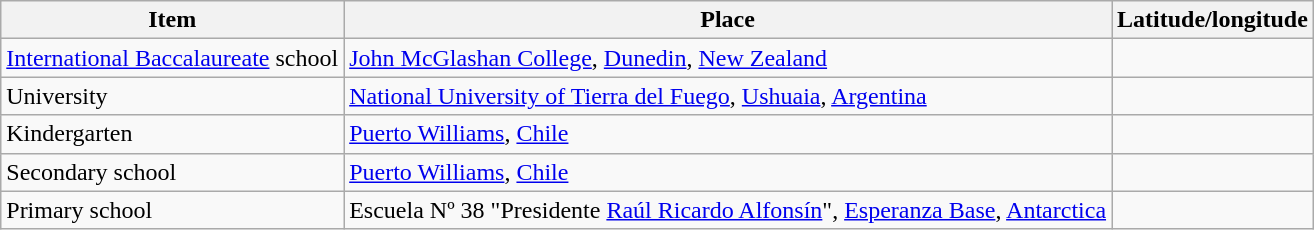<table class="wikitable"  font-size:95%;">
<tr>
<th>Item</th>
<th>Place</th>
<th>Latitude/longitude</th>
</tr>
<tr>
<td><a href='#'>International Baccalaureate</a> school</td>
<td><a href='#'>John McGlashan College</a>, <a href='#'>Dunedin</a>, <a href='#'>New Zealand</a></td>
<td></td>
</tr>
<tr>
<td>University</td>
<td><a href='#'>National University of Tierra del Fuego</a>, <a href='#'>Ushuaia</a>, <a href='#'>Argentina</a></td>
<td></td>
</tr>
<tr>
<td>Kindergarten</td>
<td><a href='#'>Puerto Williams</a>, <a href='#'>Chile</a></td>
<td></td>
</tr>
<tr>
<td>Secondary school</td>
<td><a href='#'>Puerto Williams</a>, <a href='#'>Chile</a></td>
<td></td>
</tr>
<tr>
<td>Primary school</td>
<td>Escuela Nº 38 "Presidente <a href='#'>Raúl Ricardo Alfonsín</a>", <a href='#'>Esperanza Base</a>, <a href='#'>Antarctica</a></td>
<td></td>
</tr>
</table>
